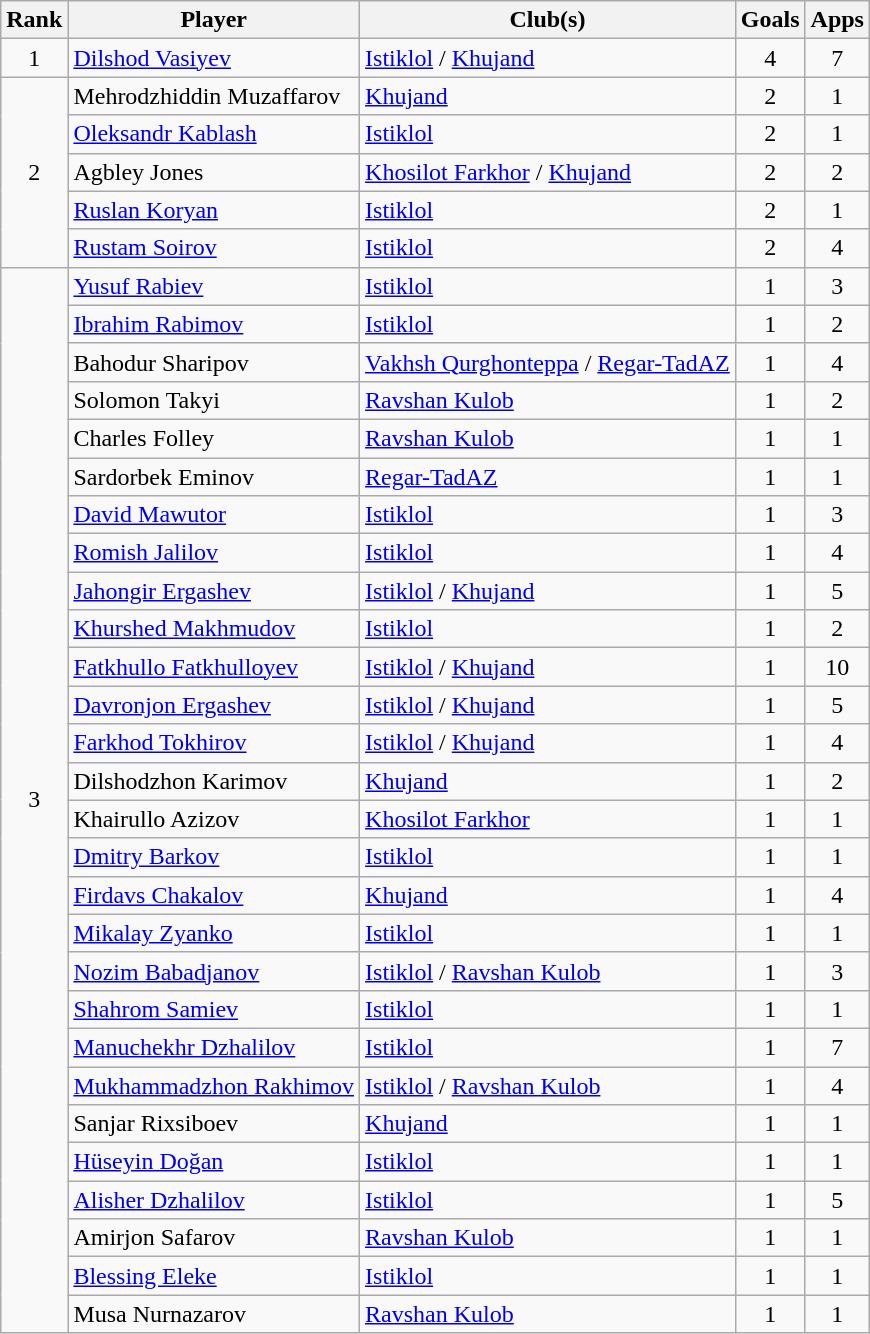<table class="wikitable sortable" style="text-align:left">
<tr>
<th>Rank</th>
<th>Player</th>
<th>Club(s)</th>
<th>Goals</th>
<th>Apps</th>
</tr>
<tr>
<td align=center>1</td>
<td> <a href='#'>Dilshod Vasiyev</a></td>
<td><a href='#'>Istiklol</a> / <a href='#'>Khujand</a></td>
<td align=center>4</td>
<td align=center>7</td>
</tr>
<tr>
<td rowspan="5" align=center>2</td>
<td> Mehrodzhiddin Muzaffarov</td>
<td><a href='#'>Khujand</a></td>
<td align=center>2</td>
<td align=center>1</td>
</tr>
<tr>
<td> <a href='#'>Oleksandr Kablash</a></td>
<td><a href='#'>Istiklol</a></td>
<td align=center>2</td>
<td align=center>1</td>
</tr>
<tr>
<td> Agbley Jones</td>
<td><a href='#'>Khosilot Farkhor</a> / <a href='#'>Khujand</a></td>
<td align=center>2</td>
<td align=center>2</td>
</tr>
<tr>
<td> <a href='#'>Ruslan Koryan</a></td>
<td><a href='#'>Istiklol</a></td>
<td align=center>2</td>
<td align=center>1</td>
</tr>
<tr>
<td> <a href='#'>Rustam Soirov</a></td>
<td><a href='#'>Istiklol</a></td>
<td align=center>2</td>
<td align=center>4</td>
</tr>
<tr>
<td rowspan="28" align=center>3</td>
<td> <a href='#'>Yusuf Rabiev</a></td>
<td><a href='#'>Istiklol</a></td>
<td align=center>1</td>
<td align=center>3</td>
</tr>
<tr>
<td> <a href='#'>Ibrahim Rabimov</a></td>
<td><a href='#'>Istiklol</a></td>
<td align=center>1</td>
<td align=center>2</td>
</tr>
<tr>
<td> Bahodur Sharipov</td>
<td><a href='#'>Vakhsh Qurghonteppa</a> / <a href='#'>Regar-TadAZ</a></td>
<td align=center>1</td>
<td align=center>4</td>
</tr>
<tr>
<td> Solomon Takyi</td>
<td><a href='#'>Ravshan Kulob</a></td>
<td align=center>1</td>
<td align=center>2</td>
</tr>
<tr>
<td> Charles Folley</td>
<td><a href='#'>Ravshan Kulob</a></td>
<td align=center>1</td>
<td align=center>1</td>
</tr>
<tr>
<td> Sardorbek Eminov</td>
<td><a href='#'>Regar-TadAZ</a></td>
<td align=center>1</td>
<td align=center>1</td>
</tr>
<tr>
<td> <a href='#'>David Mawutor</a></td>
<td><a href='#'>Istiklol</a></td>
<td align=center>1</td>
<td align=center>3</td>
</tr>
<tr>
<td> <a href='#'>Romish Jalilov</a></td>
<td><a href='#'>Istiklol</a></td>
<td align=center>1</td>
<td align=center>4</td>
</tr>
<tr>
<td> <a href='#'>Jahongir Ergashev</a></td>
<td><a href='#'>Istiklol</a> / <a href='#'>Khujand</a></td>
<td align=center>1</td>
<td align=center>5</td>
</tr>
<tr>
<td> <a href='#'>Khurshed Makhmudov</a></td>
<td><a href='#'>Istiklol</a></td>
<td align=center>1</td>
<td align=center>2</td>
</tr>
<tr>
<td> <a href='#'>Fatkhullo Fatkhulloyev</a></td>
<td><a href='#'>Istiklol</a> / <a href='#'>Khujand</a></td>
<td align=center>1</td>
<td align=center>10</td>
</tr>
<tr>
<td> <a href='#'>Davronjon Ergashev</a></td>
<td><a href='#'>Istiklol</a> / <a href='#'>Khujand</a></td>
<td align=center>1</td>
<td align=center>5</td>
</tr>
<tr>
<td> <a href='#'>Farkhod Tokhirov</a></td>
<td><a href='#'>Istiklol</a> / <a href='#'>Khujand</a></td>
<td align=center>1</td>
<td align=center>4</td>
</tr>
<tr>
<td> Dilshodzhon Karimov</td>
<td><a href='#'>Khujand</a></td>
<td align=center>1</td>
<td align=center>2</td>
</tr>
<tr>
<td> Khairullo Azizov</td>
<td><a href='#'>Khosilot Farkhor</a></td>
<td align=center>1</td>
<td align=center>1</td>
</tr>
<tr>
<td> <a href='#'>Dmitry Barkov</a></td>
<td><a href='#'>Istiklol</a></td>
<td align=center>1</td>
<td align=center>1</td>
</tr>
<tr>
<td> <a href='#'>Firdavs Chakalov</a></td>
<td><a href='#'>Khujand</a></td>
<td align=center>1</td>
<td align=center>4</td>
</tr>
<tr>
<td> <a href='#'>Mikalay Zyanko</a></td>
<td><a href='#'>Istiklol</a></td>
<td align=center>1</td>
<td align=center>1</td>
</tr>
<tr>
<td> <a href='#'>Nozim Babadjanov</a></td>
<td><a href='#'>Istiklol</a> / <a href='#'>Ravshan Kulob</a></td>
<td align=center>1</td>
<td align=center>3</td>
</tr>
<tr>
<td> <a href='#'>Shahrom Samiev</a></td>
<td><a href='#'>Istiklol</a></td>
<td align=center>1</td>
<td align=center>1</td>
</tr>
<tr>
<td> <a href='#'>Manuchekhr Dzhalilov</a></td>
<td><a href='#'>Istiklol</a></td>
<td align=center>1</td>
<td align=center>7</td>
</tr>
<tr>
<td> <a href='#'>Mukhammadzhon Rakhimov</a></td>
<td><a href='#'>Istiklol</a> / <a href='#'>Ravshan Kulob</a></td>
<td align=center>1</td>
<td align=center>4</td>
</tr>
<tr>
<td> Sanjar Rixsiboev</td>
<td><a href='#'>Khujand</a></td>
<td align=center>1</td>
<td align=center>1</td>
</tr>
<tr>
<td> <a href='#'>Hüseyin Doğan</a></td>
<td><a href='#'>Istiklol</a></td>
<td align=center>1</td>
<td align=center>1</td>
</tr>
<tr>
<td> <a href='#'>Alisher Dzhalilov</a></td>
<td><a href='#'>Istiklol</a></td>
<td align=center>1</td>
<td align=center>5</td>
</tr>
<tr>
<td> Amirjon Safarov</td>
<td><a href='#'>Ravshan Kulob</a></td>
<td align=center>1</td>
<td align=center>1</td>
</tr>
<tr>
<td> <a href='#'>Blessing Eleke</a></td>
<td><a href='#'>Istiklol</a></td>
<td align=center>1</td>
<td align=center>1</td>
</tr>
<tr>
<td> Musa Nurnazarov</td>
<td><a href='#'>Ravshan Kulob</a></td>
<td align=center>1</td>
<td align=center>1</td>
</tr>
</table>
